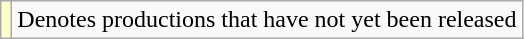<table class="wikitable">
<tr>
<td style="background:#FFFFCC;"></td>
<td>Denotes productions that have not yet been released</td>
</tr>
</table>
